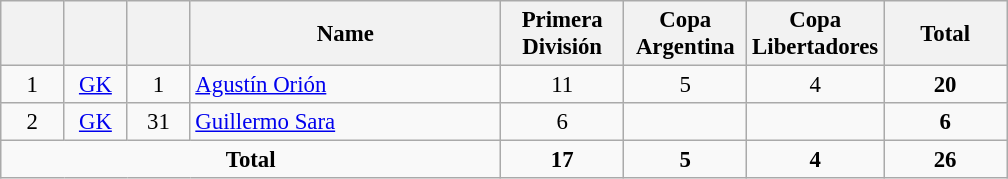<table class="wikitable sortable" style="font-size: 95%; text-align: center;">
<tr>
<th width=35></th>
<th width=35></th>
<th width=35></th>
<th width=200>Name</th>
<th width=75>Primera División</th>
<th width= 75>Copa Argentina</th>
<th width= 75>Copa Libertadores</th>
<th width= 75>Total</th>
</tr>
<tr>
<td>1</td>
<td><a href='#'>GK</a></td>
<td>1</td>
<td align=left> <a href='#'>Agustín Orión</a></td>
<td>11</td>
<td>5</td>
<td>4</td>
<td><strong>20</strong></td>
</tr>
<tr>
<td>2</td>
<td><a href='#'>GK</a></td>
<td>31</td>
<td align=left> <a href='#'>Guillermo Sara</a></td>
<td>6</td>
<td></td>
<td></td>
<td><strong>6</strong></td>
</tr>
<tr>
<td colspan=4><strong>Total</strong></td>
<td><strong>17</strong></td>
<td><strong>5</strong></td>
<td><strong>4</strong></td>
<td><strong>26</strong></td>
</tr>
</table>
